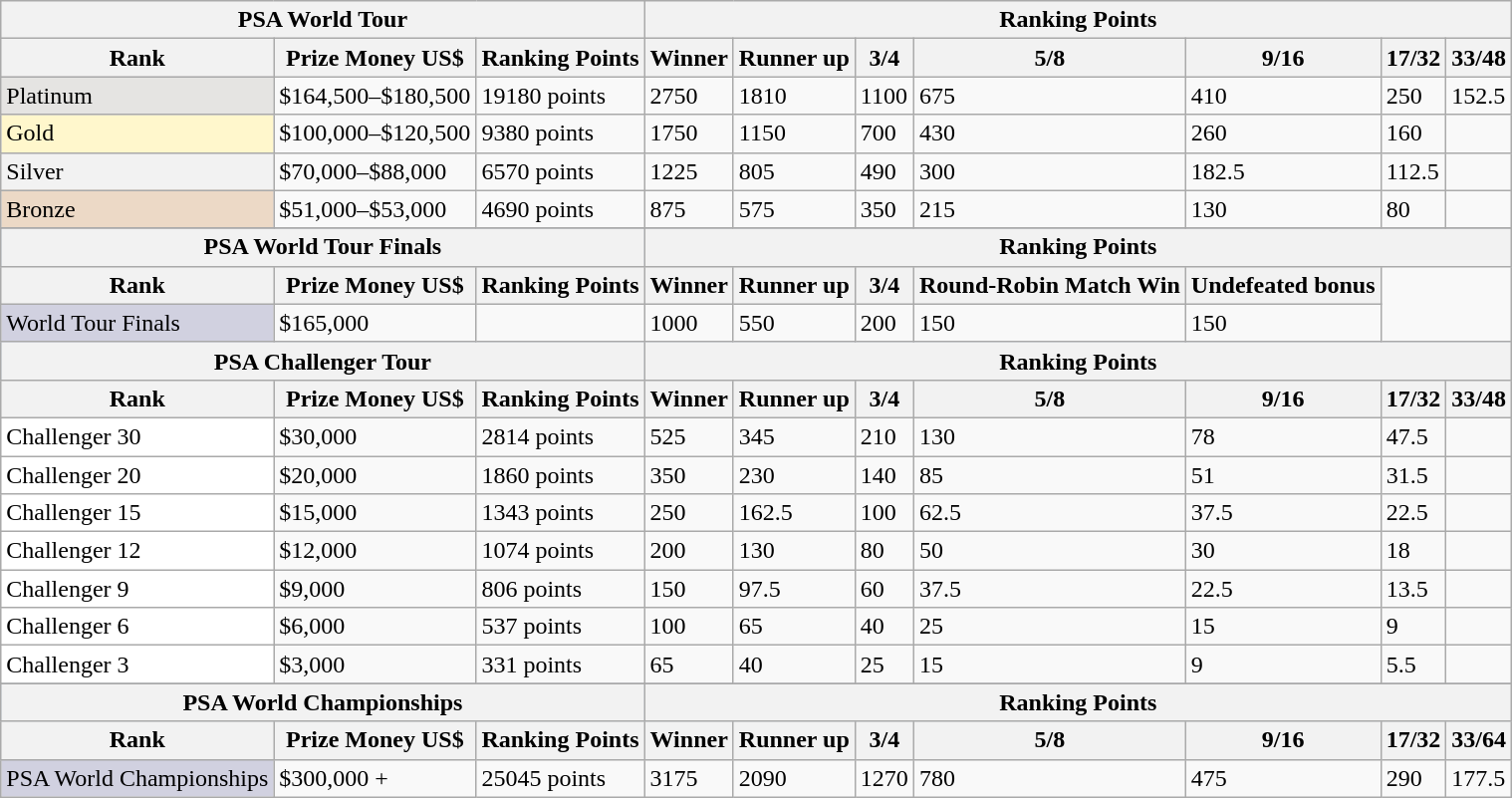<table class="wikitable">
<tr>
<th colspan="3">PSA World Tour</th>
<th colspan="7">Ranking Points</th>
</tr>
<tr>
<th>Rank</th>
<th>Prize Money US$</th>
<th>Ranking Points</th>
<th>Winner</th>
<th>Runner up</th>
<th>3/4</th>
<th>5/8</th>
<th>9/16</th>
<th>17/32</th>
<th>33/48</th>
</tr>
<tr>
<td style="background:#E5E4E2;">Platinum</td>
<td>$164,500–$180,500</td>
<td>19180 points</td>
<td>2750</td>
<td>1810</td>
<td>1100</td>
<td>675</td>
<td>410</td>
<td>250</td>
<td>152.5</td>
</tr>
<tr>
<td style="background:#fff7cc;">Gold</td>
<td>$100,000–$120,500</td>
<td>9380 points</td>
<td>1750</td>
<td>1150</td>
<td>700</td>
<td>430</td>
<td>260</td>
<td>160</td>
<td></td>
</tr>
<tr>
<td style="background:#f2f2f2;">Silver</td>
<td>$70,000–$88,000</td>
<td>6570 points</td>
<td>1225</td>
<td>805</td>
<td>490</td>
<td>300</td>
<td>182.5</td>
<td>112.5</td>
<td></td>
</tr>
<tr>
<td style="background:#ecd9c6;">Bronze</td>
<td>$51,000–$53,000</td>
<td>4690 points</td>
<td>875</td>
<td>575</td>
<td>350</td>
<td>215</td>
<td>130</td>
<td>80</td>
<td></td>
</tr>
<tr>
</tr>
<tr bgcolor="#d1e4fd">
<th colspan="3">PSA World Tour Finals</th>
<th colspan="7">Ranking Points</th>
</tr>
<tr>
<th>Rank</th>
<th>Prize Money US$</th>
<th>Ranking Points</th>
<th>Winner</th>
<th>Runner up</th>
<th>3/4</th>
<th>Round-Robin Match Win</th>
<th>Undefeated bonus</th>
</tr>
<tr>
<td style="background:#d1d1e0;">World Tour Finals</td>
<td>$165,000</td>
<td></td>
<td>1000</td>
<td>550</td>
<td>200</td>
<td>150</td>
<td>150</td>
</tr>
<tr bgcolor="#d1e4fd">
<th colspan="3">PSA Challenger Tour</th>
<th colspan="7">Ranking Points</th>
</tr>
<tr>
<th>Rank</th>
<th>Prize Money US$</th>
<th>Ranking Points</th>
<th>Winner</th>
<th>Runner up</th>
<th>3/4</th>
<th>5/8</th>
<th>9/16</th>
<th>17/32</th>
<th>33/48</th>
</tr>
<tr>
<td style="background:#fff;">Challenger 30</td>
<td>$30,000</td>
<td>2814 points</td>
<td>525</td>
<td>345</td>
<td>210</td>
<td>130</td>
<td>78</td>
<td>47.5</td>
<td></td>
</tr>
<tr>
<td style="background:#fff;">Challenger 20</td>
<td>$20,000</td>
<td>1860 points</td>
<td>350</td>
<td>230</td>
<td>140</td>
<td>85</td>
<td>51</td>
<td>31.5</td>
<td></td>
</tr>
<tr>
<td style="background:#fff;">Challenger 15</td>
<td>$15,000</td>
<td>1343 points</td>
<td>250</td>
<td>162.5</td>
<td>100</td>
<td>62.5</td>
<td>37.5</td>
<td>22.5</td>
<td></td>
</tr>
<tr>
<td style="background:#fff;">Challenger 12</td>
<td>$12,000</td>
<td>1074 points</td>
<td>200</td>
<td>130</td>
<td>80</td>
<td>50</td>
<td>30</td>
<td>18</td>
<td></td>
</tr>
<tr>
<td style="background:#fff;">Challenger 9</td>
<td>$9,000</td>
<td>806 points</td>
<td>150</td>
<td>97.5</td>
<td>60</td>
<td>37.5</td>
<td>22.5</td>
<td>13.5</td>
<td></td>
</tr>
<tr>
<td style="background:#fff;">Challenger 6</td>
<td>$6,000</td>
<td>537 points</td>
<td>100</td>
<td>65</td>
<td>40</td>
<td>25</td>
<td>15</td>
<td>9</td>
<td></td>
</tr>
<tr>
<td style="background:#fff;">Challenger 3</td>
<td>$3,000</td>
<td>331 points</td>
<td>65</td>
<td>40</td>
<td>25</td>
<td>15</td>
<td>9</td>
<td>5.5</td>
<td></td>
</tr>
<tr>
</tr>
<tr bgcolor="#d1e4fd">
<th colspan="3">PSA World Championships</th>
<th colspan="7">Ranking Points</th>
</tr>
<tr>
<th>Rank</th>
<th>Prize Money US$</th>
<th>Ranking Points</th>
<th>Winner</th>
<th>Runner up</th>
<th>3/4</th>
<th>5/8</th>
<th>9/16</th>
<th>17/32</th>
<th>33/64</th>
</tr>
<tr>
<td style="background:#d1d1e0;">PSA World Championships</td>
<td>$300,000 +</td>
<td>25045 points</td>
<td>3175</td>
<td>2090</td>
<td>1270</td>
<td>780</td>
<td>475</td>
<td>290</td>
<td>177.5</td>
</tr>
</table>
